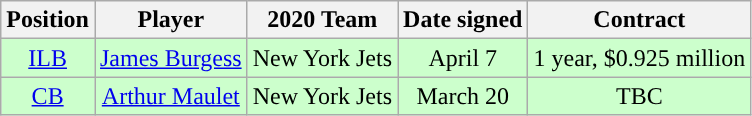<table class="wikitable" style="text-align:center">
<tr>
<th>Position</th>
<th>Player</th>
<th>2020 Team</th>
<th>Date signed</th>
<th>Contract</th>
</tr>
<tr style="background:#cfc;">
<td><a href='#'>ILB</a></td>
<td><a href='#'>James Burgess</a></td>
<td>New York Jets</td>
<td>April 7</td>
<td>1 year, $0.925 million</td>
</tr>
<tr style="background:#cfc;">
<td><a href='#'>CB</a></td>
<td><a href='#'>Arthur Maulet</a></td>
<td>New York Jets</td>
<td>March 20</td>
<td>TBC</td>
</tr>
</table>
